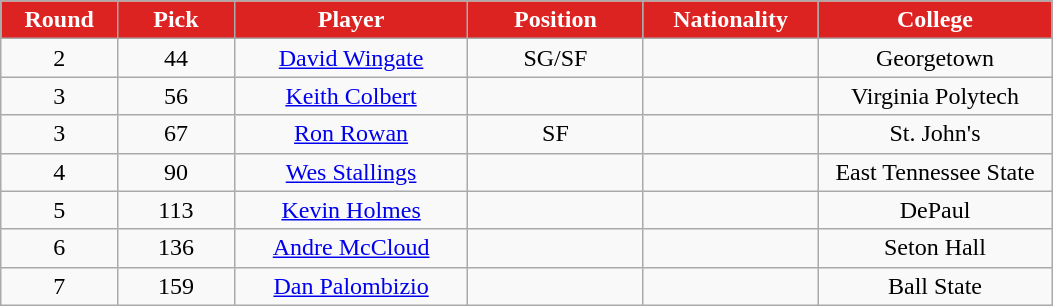<table class="wikitable sortable sortable">
<tr>
<th style="background:#d22; color:#FFFFFF" width="10%">Round</th>
<th style="background:#d22; color:#FFFFFF" width="10%">Pick</th>
<th style="background:#d22; color:#FFFFFF" width="20%">Player</th>
<th style="background:#d22; color:#FFFFFF" width="15%">Position</th>
<th style="background:#d22; color:#FFFFFF" width="15%">Nationality</th>
<th style="background:#d22; color:#FFFFFF" width="20%">College</th>
</tr>
<tr style="text-align: center">
<td>2</td>
<td>44</td>
<td><a href='#'>David Wingate</a></td>
<td>SG/SF</td>
<td></td>
<td>Georgetown</td>
</tr>
<tr style="text-align: center">
<td>3</td>
<td>56</td>
<td><a href='#'>Keith Colbert</a></td>
<td></td>
<td></td>
<td>Virginia Polytech</td>
</tr>
<tr style="text-align: center">
<td>3</td>
<td>67</td>
<td><a href='#'>Ron Rowan</a></td>
<td>SF</td>
<td></td>
<td>St. John's</td>
</tr>
<tr style="text-align: center">
<td>4</td>
<td>90</td>
<td><a href='#'>Wes Stallings</a></td>
<td></td>
<td></td>
<td>East Tennessee State</td>
</tr>
<tr style="text-align: center">
<td>5</td>
<td>113</td>
<td><a href='#'>Kevin Holmes</a></td>
<td></td>
<td></td>
<td>DePaul</td>
</tr>
<tr style="text-align: center">
<td>6</td>
<td>136</td>
<td><a href='#'>Andre McCloud</a></td>
<td></td>
<td></td>
<td>Seton Hall</td>
</tr>
<tr style="text-align: center">
<td>7</td>
<td>159</td>
<td><a href='#'>Dan Palombizio</a></td>
<td></td>
<td></td>
<td>Ball State</td>
</tr>
</table>
